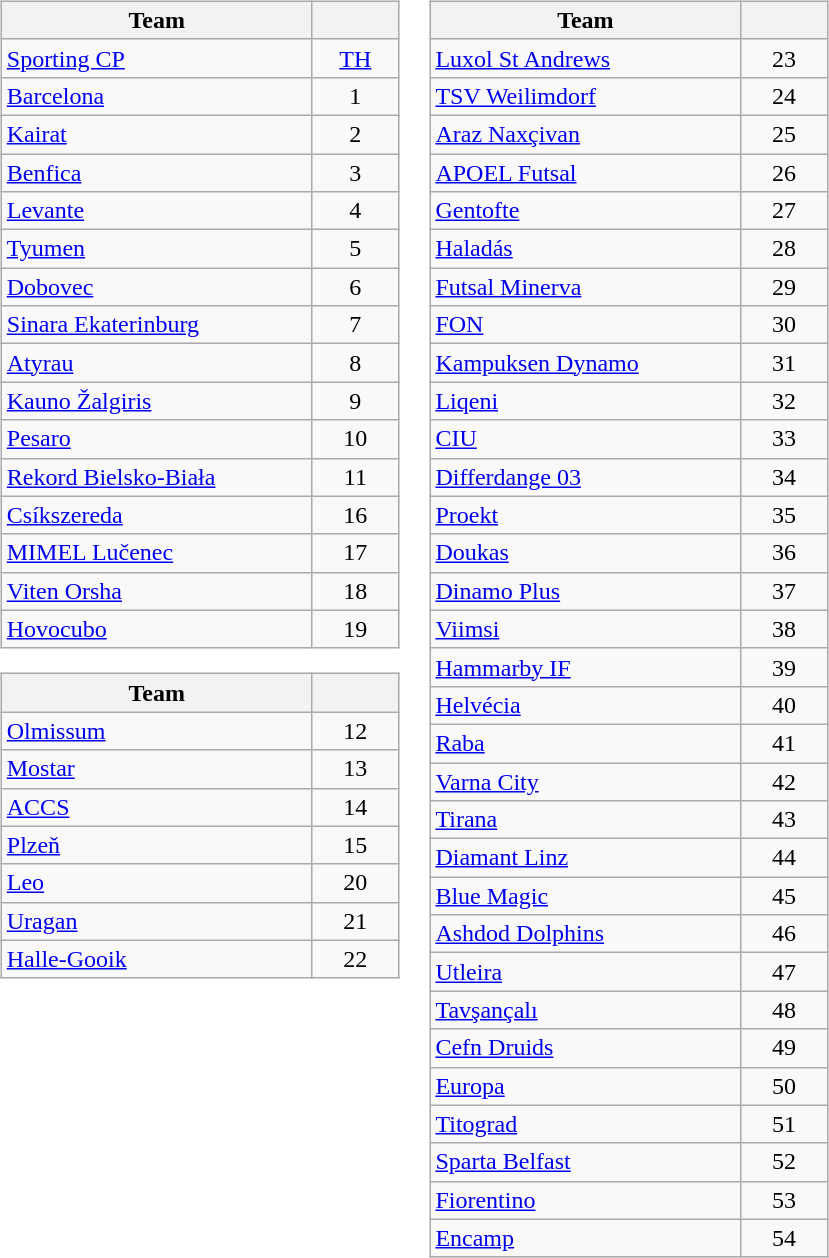<table>
<tr valign=top>
<td><br><table class="wikitable">
<tr>
<th width=200>Team</th>
<th width=50></th>
</tr>
<tr>
<td> <a href='#'>Sporting CP</a></td>
<td align=center><a href='#'>TH</a></td>
</tr>
<tr>
<td> <a href='#'>Barcelona</a></td>
<td align=center>1</td>
</tr>
<tr>
<td> <a href='#'>Kairat</a></td>
<td align=center>2</td>
</tr>
<tr>
<td> <a href='#'>Benfica</a></td>
<td align=center>3</td>
</tr>
<tr>
<td> <a href='#'>Levante</a></td>
<td align=center>4</td>
</tr>
<tr>
<td> <a href='#'>Tyumen</a></td>
<td align=center>5</td>
</tr>
<tr>
<td> <a href='#'>Dobovec</a></td>
<td align=center>6</td>
</tr>
<tr>
<td> <a href='#'>Sinara Ekaterinburg</a></td>
<td align=center>7</td>
</tr>
<tr>
<td> <a href='#'>Atyrau</a></td>
<td align=center>8</td>
</tr>
<tr>
<td> <a href='#'>Kauno Žalgiris</a></td>
<td align=center>9</td>
</tr>
<tr>
<td> <a href='#'>Pesaro</a></td>
<td align=center>10</td>
</tr>
<tr>
<td> <a href='#'>Rekord Bielsko-Biała</a></td>
<td align=center>11</td>
</tr>
<tr>
<td> <a href='#'>Csíkszereda</a></td>
<td align=center>16</td>
</tr>
<tr>
<td> <a href='#'>MIMEL Lučenec</a></td>
<td align=center>17</td>
</tr>
<tr>
<td> <a href='#'>Viten Orsha</a></td>
<td align=center>18</td>
</tr>
<tr>
<td> <a href='#'>Hovocubo</a></td>
<td align=center>19</td>
</tr>
</table>
<table class="wikitable">
<tr>
<th width=200>Team</th>
<th width=50></th>
</tr>
<tr>
<td> <a href='#'>Olmissum</a></td>
<td align=center>12</td>
</tr>
<tr>
<td> <a href='#'>Mostar</a></td>
<td align=center>13</td>
</tr>
<tr>
<td> <a href='#'>ACCS</a></td>
<td align=center>14</td>
</tr>
<tr>
<td> <a href='#'>Plzeň</a></td>
<td align=center>15</td>
</tr>
<tr>
<td> <a href='#'>Leo</a></td>
<td align=center>20</td>
</tr>
<tr>
<td> <a href='#'>Uragan</a></td>
<td align=center>21</td>
</tr>
<tr>
<td> <a href='#'>Halle-Gooik</a></td>
<td align=center>22</td>
</tr>
</table>
</td>
<td><br><table class="wikitable">
<tr>
<th width=200>Team</th>
<th width=50></th>
</tr>
<tr>
<td> <a href='#'>Luxol St Andrews</a></td>
<td align=center>23</td>
</tr>
<tr>
<td> <a href='#'>TSV Weilimdorf</a></td>
<td align=center>24</td>
</tr>
<tr>
<td> <a href='#'>Araz Naxçivan</a></td>
<td align=center>25</td>
</tr>
<tr>
<td> <a href='#'>APOEL Futsal</a></td>
<td align=center>26</td>
</tr>
<tr>
<td> <a href='#'>Gentofte</a></td>
<td align=center>27</td>
</tr>
<tr>
<td> <a href='#'>Haladás</a></td>
<td align=center>28</td>
</tr>
<tr>
<td> <a href='#'>Futsal Minerva</a></td>
<td align=center>29</td>
</tr>
<tr>
<td> <a href='#'>FON</a></td>
<td align=center>30</td>
</tr>
<tr>
<td> <a href='#'>Kampuksen Dynamo</a></td>
<td align=center>31</td>
</tr>
<tr>
<td> <a href='#'>Liqeni</a></td>
<td align=center>32</td>
</tr>
<tr>
<td> <a href='#'>CIU</a></td>
<td align=center>33</td>
</tr>
<tr>
<td> <a href='#'>Differdange 03</a></td>
<td align=center>34</td>
</tr>
<tr>
<td> <a href='#'>Proekt</a></td>
<td align=center>35</td>
</tr>
<tr>
<td> <a href='#'>Doukas</a></td>
<td align=center>36</td>
</tr>
<tr>
<td> <a href='#'>Dinamo Plus</a></td>
<td align=center>37</td>
</tr>
<tr>
<td> <a href='#'>Viimsi</a></td>
<td align=center>38</td>
</tr>
<tr>
<td> <a href='#'>Hammarby IF</a></td>
<td align=center>39</td>
</tr>
<tr>
<td> <a href='#'>Helvécia</a></td>
<td align=center>40</td>
</tr>
<tr>
<td> <a href='#'>Raba</a></td>
<td align=center>41</td>
</tr>
<tr>
<td> <a href='#'>Varna City</a></td>
<td align=center>42</td>
</tr>
<tr>
<td> <a href='#'>Tirana</a></td>
<td align=center>43</td>
</tr>
<tr>
<td> <a href='#'>Diamant Linz</a></td>
<td align=center>44</td>
</tr>
<tr>
<td> <a href='#'>Blue Magic</a></td>
<td align=center>45</td>
</tr>
<tr>
<td> <a href='#'>Ashdod Dolphins</a></td>
<td align=center>46</td>
</tr>
<tr>
<td> <a href='#'>Utleira</a></td>
<td align=center>47</td>
</tr>
<tr>
<td> <a href='#'>Tavşançalı</a></td>
<td align=center>48</td>
</tr>
<tr>
<td> <a href='#'>Cefn Druids</a></td>
<td align=center>49</td>
</tr>
<tr>
<td> <a href='#'>Europa</a></td>
<td align=center>50</td>
</tr>
<tr>
<td> <a href='#'>Titograd</a></td>
<td align=center>51</td>
</tr>
<tr>
<td> <a href='#'>Sparta Belfast</a></td>
<td align=center>52</td>
</tr>
<tr>
<td> <a href='#'>Fiorentino</a></td>
<td align=center>53</td>
</tr>
<tr>
<td> <a href='#'>Encamp</a></td>
<td align=center>54</td>
</tr>
</table>
</td>
</tr>
</table>
